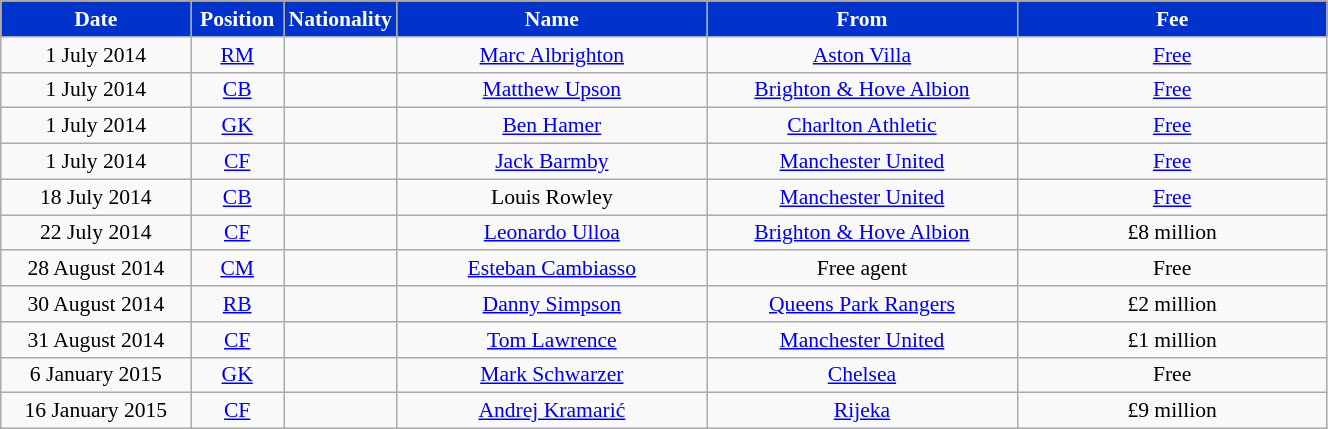<table class="wikitable" style="text-align:center; font-size:90%">
<tr>
<th style="background:#03c; color:white; width:120px;">Date</th>
<th style="background:#03c; color:white; width:55px;">Position</th>
<th style="background:#03c; color:white; width:55px;">Nationality</th>
<th style="background:#03c; color:white; width:200px;">Name</th>
<th style="background:#03c; color:white; width:200px;">From</th>
<th style="background:#03c; color:white; width:200px;">Fee</th>
</tr>
<tr>
<td>1 July 2014</td>
<td><a href='#'>RM</a></td>
<td></td>
<td><a href='#'>Marc Albrighton</a></td>
<td> <a href='#'>Aston Villa</a></td>
<td><a href='#'>Free</a></td>
</tr>
<tr>
<td>1 July 2014</td>
<td><a href='#'>CB</a></td>
<td></td>
<td><a href='#'>Matthew Upson</a></td>
<td> <a href='#'>Brighton & Hove Albion</a></td>
<td><a href='#'>Free</a></td>
</tr>
<tr>
<td>1 July 2014</td>
<td><a href='#'>GK</a></td>
<td></td>
<td><a href='#'>Ben Hamer</a></td>
<td> <a href='#'>Charlton Athletic</a></td>
<td><a href='#'>Free</a></td>
</tr>
<tr>
<td>1 July 2014</td>
<td><a href='#'>CF</a></td>
<td></td>
<td><a href='#'>Jack Barmby</a></td>
<td> <a href='#'>Manchester United</a></td>
<td><a href='#'>Free</a></td>
</tr>
<tr>
<td>18 July 2014</td>
<td><a href='#'>CB</a></td>
<td></td>
<td>Louis Rowley</td>
<td> <a href='#'>Manchester United</a></td>
<td><a href='#'>Free</a></td>
</tr>
<tr>
<td>22 July 2014</td>
<td><a href='#'>CF</a></td>
<td></td>
<td><a href='#'>Leonardo Ulloa</a></td>
<td> <a href='#'>Brighton & Hove Albion</a></td>
<td>£8 million</td>
</tr>
<tr>
<td>28 August 2014</td>
<td><a href='#'>CM</a></td>
<td></td>
<td><a href='#'>Esteban Cambiasso</a></td>
<td>Free agent</td>
<td>Free</td>
</tr>
<tr>
<td>30 August 2014</td>
<td><a href='#'>RB</a></td>
<td></td>
<td><a href='#'>Danny Simpson</a></td>
<td> <a href='#'>Queens Park Rangers</a></td>
<td>£2 million</td>
</tr>
<tr>
<td>31 August 2014</td>
<td><a href='#'>CF</a></td>
<td></td>
<td><a href='#'>Tom Lawrence</a></td>
<td> <a href='#'>Manchester United</a></td>
<td>£1 million</td>
</tr>
<tr>
<td>6 January 2015</td>
<td><a href='#'>GK</a></td>
<td></td>
<td><a href='#'>Mark Schwarzer</a></td>
<td> <a href='#'>Chelsea</a></td>
<td>Free</td>
</tr>
<tr>
<td>16 January 2015</td>
<td><a href='#'>CF</a></td>
<td></td>
<td><a href='#'>Andrej Kramarić</a></td>
<td> <a href='#'>Rijeka</a></td>
<td>£9 million</td>
</tr>
</table>
